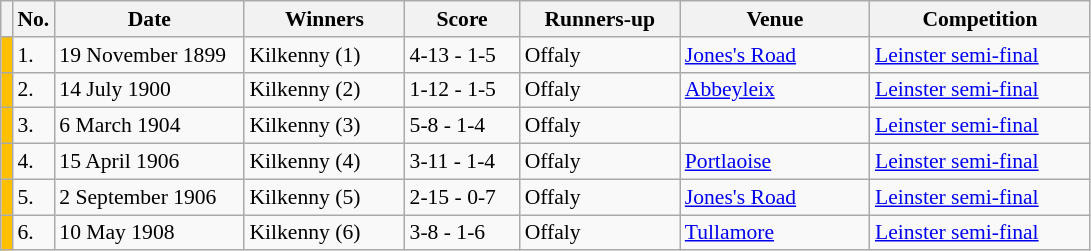<table class="wikitable" style="font-size:90%">
<tr>
<th width=1></th>
<th width=5>No.</th>
<th width=120>Date</th>
<th width=100>Winners</th>
<th width=70>Score</th>
<th width=100>Runners-up</th>
<th width=120>Venue</th>
<th width=140>Competition</th>
</tr>
<tr>
<td style="background-color:#FFC000"></td>
<td>1.</td>
<td>19 November 1899</td>
<td>Kilkenny (1)</td>
<td>4-13 - 1-5</td>
<td>Offaly</td>
<td><a href='#'>Jones's Road</a></td>
<td><a href='#'>Leinster semi-final</a></td>
</tr>
<tr>
<td style="background-color:#FFC000"></td>
<td>2.</td>
<td>14 July 1900</td>
<td>Kilkenny (2)</td>
<td>1-12 - 1-5</td>
<td>Offaly</td>
<td><a href='#'>Abbeyleix</a></td>
<td><a href='#'>Leinster semi-final</a></td>
</tr>
<tr>
<td style="background-color:#FFC000"></td>
<td>3.</td>
<td>6 March 1904</td>
<td>Kilkenny (3)</td>
<td>5-8 - 1-4</td>
<td>Offaly</td>
<td></td>
<td><a href='#'>Leinster semi-final</a></td>
</tr>
<tr>
<td style="background-color:#FFC000"></td>
<td>4.</td>
<td>15 April 1906</td>
<td>Kilkenny (4)</td>
<td>3-11 - 1-4</td>
<td>Offaly</td>
<td><a href='#'>Portlaoise</a></td>
<td><a href='#'>Leinster semi-final</a></td>
</tr>
<tr>
<td style="background-color:#FFC000"></td>
<td>5.</td>
<td>2 September 1906</td>
<td>Kilkenny (5)</td>
<td>2-15 - 0-7</td>
<td>Offaly</td>
<td><a href='#'>Jones's Road</a></td>
<td><a href='#'>Leinster semi-final</a></td>
</tr>
<tr>
<td style="background-color:#FFC000"></td>
<td>6.</td>
<td>10 May 1908</td>
<td>Kilkenny (6)</td>
<td>3-8 - 1-6</td>
<td>Offaly</td>
<td><a href='#'>Tullamore</a></td>
<td><a href='#'>Leinster semi-final</a></td>
</tr>
</table>
